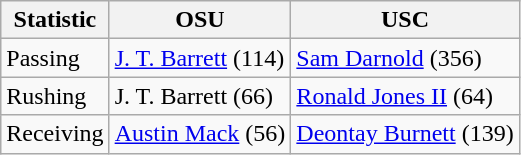<table class="wikitable">
<tr>
<th>Statistic</th>
<th>OSU</th>
<th>USC</th>
</tr>
<tr>
<td>Passing</td>
<td><a href='#'>J. T. Barrett</a> (114)</td>
<td><a href='#'>Sam Darnold</a> (356)</td>
</tr>
<tr>
<td>Rushing</td>
<td>J. T. Barrett (66)</td>
<td><a href='#'>Ronald Jones II</a> (64)</td>
</tr>
<tr>
<td>Receiving</td>
<td><a href='#'>Austin Mack</a> (56)</td>
<td><a href='#'>Deontay Burnett</a> (139)</td>
</tr>
</table>
